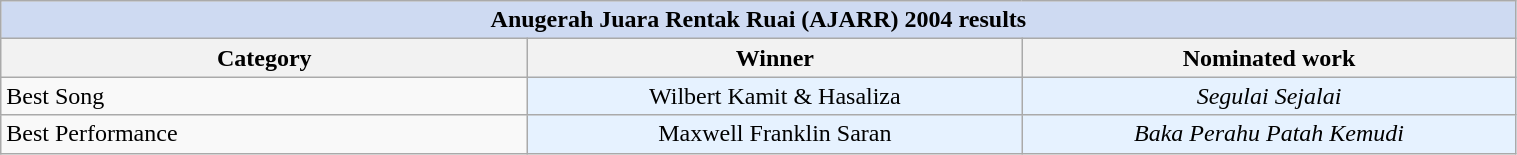<table class="wikitable" style="width:80%; text-align:center;">
<tr style="background:#cedaf2;">
<td Colspan="5"><strong>Anugerah Juara Rentak Ruai (AJARR) 2004 results </strong></td>
</tr>
<tr>
<th style="width:16%;">Category</th>
<th style="width:15%;">Winner</th>
<th style="width:15%;">Nominated work</th>
</tr>
<tr>
<td style="text-align:left;">Best Song</td>
<td Style="background:#E6F2FF;">Wilbert Kamit & Hasaliza</td>
<td Style="background:#E6F2FF;"><em>Segulai Sejalai </em></td>
</tr>
<tr>
<td style="text-align:left;">Best Performance</td>
<td Style="background:#E6F2FF;">Maxwell Franklin Saran</td>
<td Style="background:#E6F2FF;"><em>Baka Perahu Patah Kemudi </em></td>
</tr>
</table>
